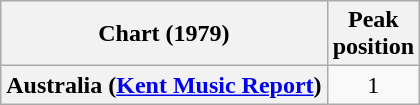<table class="wikitable plainrowheaders">
<tr>
<th scope="col">Chart (1979)</th>
<th scope="col">Peak<br>position</th>
</tr>
<tr>
<th scope="row">Australia (<a href='#'>Kent Music Report</a>)</th>
<td align="center">1</td>
</tr>
</table>
